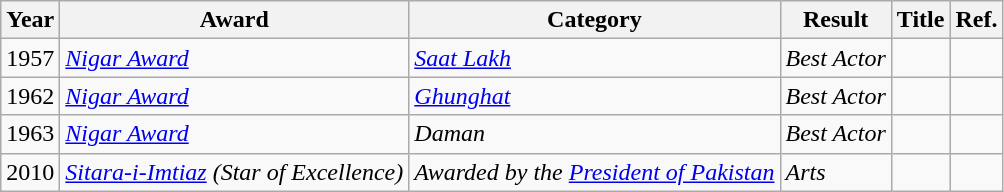<table class="wikitable">
<tr>
<th>Year</th>
<th>Award</th>
<th>Category</th>
<th>Result</th>
<th>Title</th>
<th>Ref.</th>
</tr>
<tr>
<td>1957</td>
<td><em><a href='#'>Nigar Award</a></em></td>
<td><em><a href='#'>Saat Lakh</a></em></td>
<td><em>Best Actor</em></td>
<td></td>
<td></td>
</tr>
<tr>
<td>1962</td>
<td><em><a href='#'>Nigar Award</a></em></td>
<td><em><a href='#'>Ghunghat</a></em></td>
<td><em>Best Actor</em></td>
<td></td>
<td></td>
</tr>
<tr>
<td>1963</td>
<td><em><a href='#'>Nigar Award</a></em></td>
<td><em>Daman</em></td>
<td><em>Best Actor</em></td>
<td></td>
<td></td>
</tr>
<tr>
<td>2010</td>
<td><em><a href='#'>Sitara-i-Imtiaz</a></em> <em>(Star of Excellence)</em></td>
<td><em>Awarded by the <a href='#'>President of Pakistan</a></em></td>
<td><em>Arts</em></td>
<td></td>
<td></td>
</tr>
</table>
